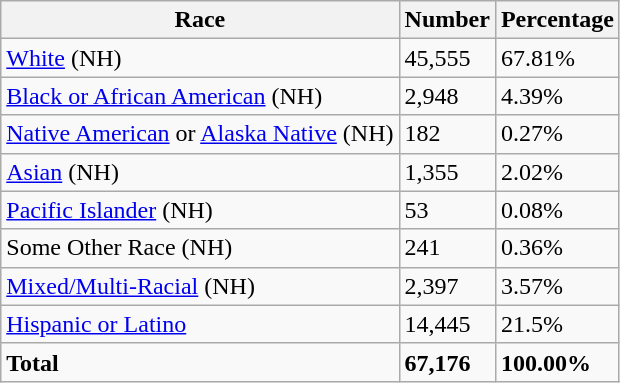<table class="wikitable">
<tr>
<th>Race</th>
<th>Number</th>
<th>Percentage</th>
</tr>
<tr>
<td><a href='#'>White</a> (NH)</td>
<td>45,555</td>
<td>67.81%</td>
</tr>
<tr>
<td><a href='#'>Black or African American</a> (NH)</td>
<td>2,948</td>
<td>4.39%</td>
</tr>
<tr>
<td><a href='#'>Native American</a> or <a href='#'>Alaska Native</a> (NH)</td>
<td>182</td>
<td>0.27%</td>
</tr>
<tr>
<td><a href='#'>Asian</a> (NH)</td>
<td>1,355</td>
<td>2.02%</td>
</tr>
<tr>
<td><a href='#'>Pacific Islander</a> (NH)</td>
<td>53</td>
<td>0.08%</td>
</tr>
<tr>
<td>Some Other Race (NH)</td>
<td>241</td>
<td>0.36%</td>
</tr>
<tr>
<td><a href='#'>Mixed/Multi-Racial</a> (NH)</td>
<td>2,397</td>
<td>3.57%</td>
</tr>
<tr>
<td><a href='#'>Hispanic or Latino</a></td>
<td>14,445</td>
<td>21.5%</td>
</tr>
<tr>
<td><strong>Total</strong></td>
<td><strong>67,176</strong></td>
<td><strong>100.00%</strong></td>
</tr>
</table>
